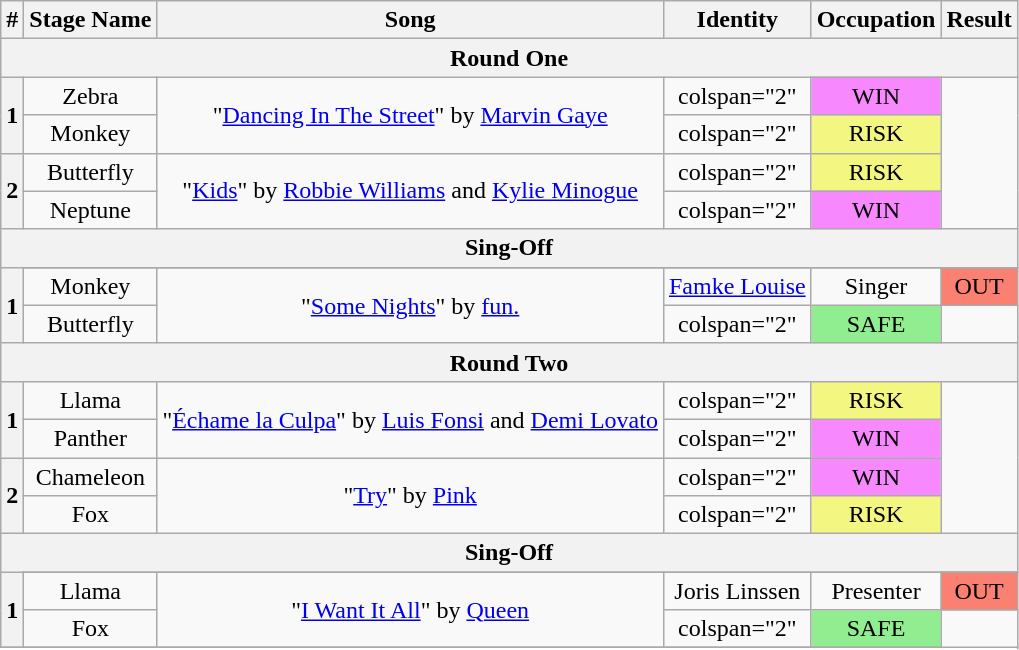<table class="wikitable plainrowheaders" style="text-align: center;">
<tr>
<th>#</th>
<th>Stage Name</th>
<th>Song</th>
<th>Identity</th>
<th>Occupation</th>
<th>Result</th>
</tr>
<tr>
<th colspan="6">Round One</th>
</tr>
<tr>
<th rowspan="2">1</th>
<td>Zebra</td>
<td rowspan="2">"<a href='#'>Dancing In The Street</a>" by <a href='#'>Marvin Gaye</a></td>
<td>colspan="2" </td>
<td bgcolor="F888FD">WIN</td>
</tr>
<tr>
<td>Monkey</td>
<td>colspan="2" </td>
<td bgcolor="#F3F781">RISK</td>
</tr>
<tr>
<th rowspan="2">2</th>
<td>Butterfly</td>
<td rowspan="2">"<a href='#'>Kids</a>" by <a href='#'>Robbie Williams</a> and <a href='#'>Kylie Minogue</a></td>
<td>colspan="2" </td>
<td bgcolor="F3F781">RISK</td>
</tr>
<tr>
<td>Neptune</td>
<td>colspan="2" </td>
<td bgcolor="F888FD">WIN</td>
</tr>
<tr>
<th colspan="6">Sing-Off</th>
</tr>
<tr>
<th rowspan="3">1</th>
</tr>
<tr>
<td>Monkey</td>
<td rowspan="2">"<a href='#'>Some Nights</a>" by <a href='#'>fun.</a></td>
<td><a href='#'>Famke Louise</a></td>
<td>Singer</td>
<td bgcolor="salmon">OUT</td>
</tr>
<tr>
<td>Butterfly</td>
<td>colspan="2" </td>
<td bgcolor="lightgreen">SAFE</td>
</tr>
<tr>
<th colspan="6">Round Two</th>
</tr>
<tr>
<th rowspan="2">1</th>
<td>Llama</td>
<td rowspan="2">"<a href='#'>Échame la Culpa</a>" by <a href='#'>Luis Fonsi</a> and <a href='#'>Demi Lovato</a></td>
<td>colspan="2" </td>
<td bgcolor="F3F781">RISK</td>
</tr>
<tr>
<td>Panther</td>
<td>colspan="2" </td>
<td bgcolor="F888FD">WIN</td>
</tr>
<tr>
<th rowspan="2">2</th>
<td>Chameleon</td>
<td rowspan="2">"<a href='#'>Try</a>" by <a href='#'>Pink</a></td>
<td>colspan="2" </td>
<td bgcolor="F888FD">WIN</td>
</tr>
<tr>
<td>Fox</td>
<td>colspan="2" </td>
<td bgcolor="F3F781">RISK</td>
</tr>
<tr>
<th colspan="6">Sing-Off</th>
</tr>
<tr>
<th rowspan="3">1</th>
</tr>
<tr>
<td>Llama</td>
<td rowspan="2">"<a href='#'>I Want It All</a>" by <a href='#'>Queen</a></td>
<td>Joris Linssen</td>
<td>Presenter</td>
<td bgcolor="salmon">OUT</td>
</tr>
<tr>
<td>Fox</td>
<td>colspan="2" </td>
<td bgcolor="lightgreen">SAFE</td>
</tr>
<tr>
</tr>
</table>
